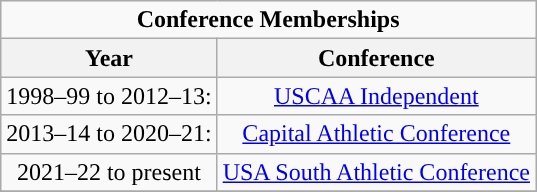<table class="wikitable sortable" style="text-align:center">
<tr>
<td colspan="2"><strong>Conference Memberships</strong></td>
</tr>
<tr>
<th>Year</th>
<th>Conference</th>
</tr>
<tr>
<td>1998–99 to 2012–13:</td>
<td><a href='#'>USCAA Independent</a></td>
</tr>
<tr>
<td>2013–14 to 2020–21:</td>
<td><a href='#'>Capital Athletic Conference</a></td>
</tr>
<tr>
<td>2021–22 to present</td>
<td><a href='#'>USA South Athletic Conference</a></td>
</tr>
<tr>
</tr>
</table>
